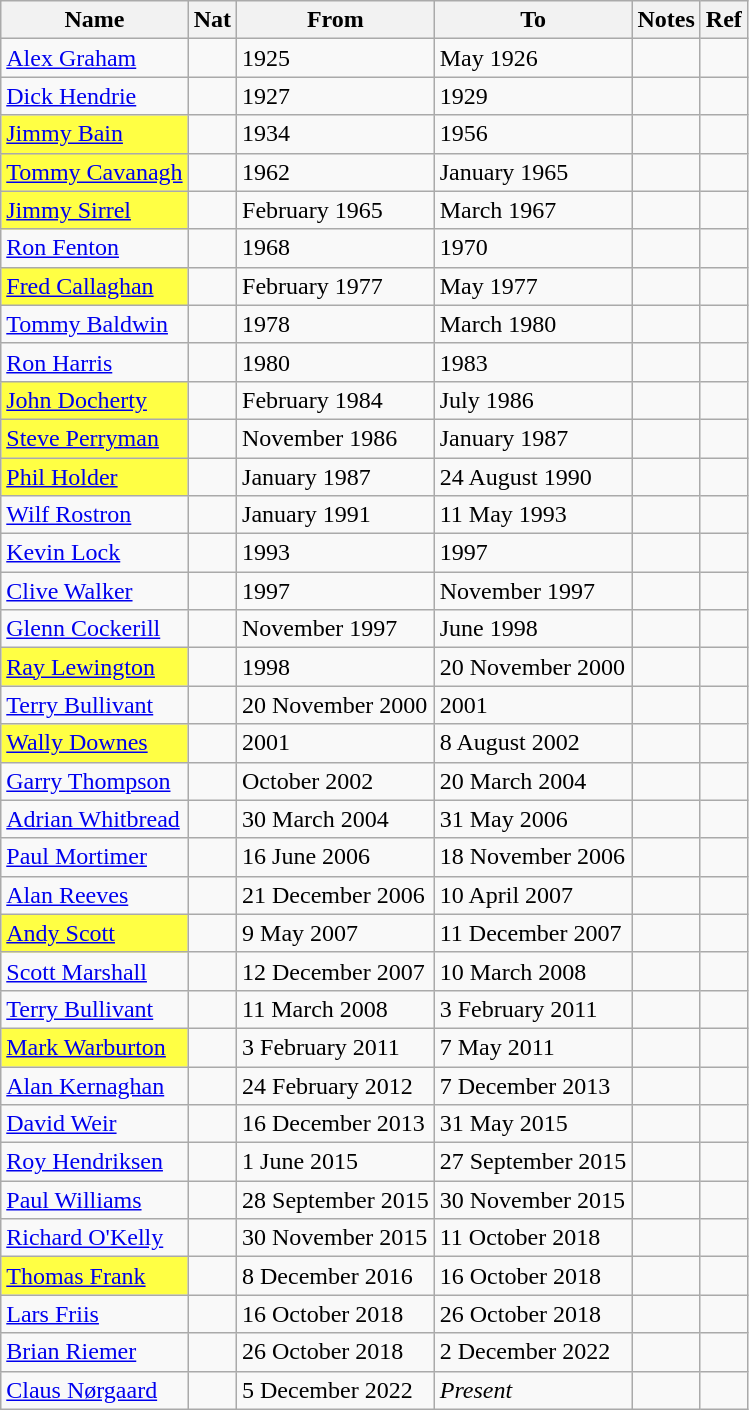<table class="wikitable" style="text-align: center">
<tr>
<th>Name</th>
<th>Nat</th>
<th>From</th>
<th>To</th>
<th>Notes</th>
<th>Ref</th>
</tr>
<tr>
<td style="text-align:left;"><a href='#'>Alex Graham</a></td>
<td style="text-align:left;"></td>
<td style="text-align:left;">1925</td>
<td style="text-align:left;">May 1926</td>
<td></td>
<td></td>
</tr>
<tr>
<td style="text-align:left;"><a href='#'>Dick Hendrie</a></td>
<td style="text-align:left;"></td>
<td style="text-align:left;">1927</td>
<td style="text-align:left;">1929</td>
<td></td>
<td></td>
</tr>
<tr>
<td style="text-align:left; background:#ff4;"><a href='#'>Jimmy Bain</a> </td>
<td style="text-align:left;"></td>
<td align="left">1934</td>
<td align="left">1956</td>
<td></td>
<td></td>
</tr>
<tr>
<td style="text-align:left; background:#ff4;"><a href='#'>Tommy Cavanagh</a> </td>
<td style="text-align:left;"></td>
<td style="text-align:left;">1962</td>
<td style="text-align:left;">January 1965</td>
<td></td>
<td></td>
</tr>
<tr>
<td style="text-align:left; background:#ff4;"><a href='#'>Jimmy Sirrel</a> </td>
<td style="text-align:left;"></td>
<td style="text-align:left;">February 1965</td>
<td style="text-align:left;">March 1967</td>
<td></td>
<td></td>
</tr>
<tr>
<td style="text-align:left;"><a href='#'>Ron Fenton</a></td>
<td style="text-align:left;"></td>
<td align="left">1968</td>
<td align="left">1970</td>
<td></td>
<td></td>
</tr>
<tr>
<td style="text-align:left; background:#ff4;"><a href='#'>Fred Callaghan</a> </td>
<td style="text-align:left;"></td>
<td align="left">February 1977</td>
<td align="left">May 1977</td>
<td></td>
<td></td>
</tr>
<tr>
<td style="text-align:left;"><a href='#'>Tommy Baldwin</a></td>
<td style="text-align:left;"></td>
<td style="text-align:left;">1978</td>
<td style="text-align:left;">March 1980</td>
<td></td>
<td></td>
</tr>
<tr>
<td style="text-align:left;"><a href='#'>Ron Harris</a></td>
<td style="text-align:left;"></td>
<td align="left">1980</td>
<td align="left">1983</td>
<td></td>
<td></td>
</tr>
<tr>
<td style="text-align:left; background:#ff4;"><a href='#'>John Docherty</a> </td>
<td style="text-align:left;"></td>
<td align="left">February 1984</td>
<td align="left">July 1986</td>
<td></td>
<td></td>
</tr>
<tr>
<td style="text-align:left; background:#ff4;"><a href='#'>Steve Perryman</a> </td>
<td style="text-align:left;"></td>
<td align="left">November 1986</td>
<td align="left">January 1987</td>
<td></td>
<td></td>
</tr>
<tr>
<td style="text-align:left; background:#ff4;"><a href='#'>Phil Holder</a> </td>
<td style="text-align:left;"></td>
<td style="text-align:left;">January 1987</td>
<td align="left">24 August 1990</td>
<td></td>
<td></td>
</tr>
<tr>
<td style="text-align:left;"><a href='#'>Wilf Rostron</a></td>
<td style="text-align:left;"></td>
<td style="text-align:left;">January 1991</td>
<td align="left">11 May 1993</td>
<td></td>
<td></td>
</tr>
<tr>
<td align="left"><a href='#'>Kevin Lock</a></td>
<td style="text-align:left;"></td>
<td align="left">1993</td>
<td align="left">1997</td>
<td></td>
<td></td>
</tr>
<tr>
<td align="left"><a href='#'>Clive Walker</a></td>
<td style="text-align:left;"></td>
<td align="left">1997</td>
<td align="left">November 1997</td>
<td></td>
<td></td>
</tr>
<tr>
<td align="left"><a href='#'>Glenn Cockerill</a></td>
<td style="text-align:left;"></td>
<td align="left">November 1997</td>
<td align="left">June 1998</td>
<td></td>
<td></td>
</tr>
<tr>
<td style="text-align:left; background:#ff4;"><a href='#'>Ray Lewington</a> </td>
<td style="text-align:left;"></td>
<td align="left">1998</td>
<td align="left">20 November 2000</td>
<td></td>
<td></td>
</tr>
<tr>
<td style="text-align:left;"><a href='#'>Terry Bullivant</a></td>
<td style="text-align:left;"></td>
<td style="text-align:left;">20 November 2000</td>
<td style="text-align:left;">2001</td>
<td></td>
<td></td>
</tr>
<tr>
<td style="text-align:left; background:#ff4;"><a href='#'>Wally Downes</a> </td>
<td style="text-align:left;"></td>
<td align="left">2001</td>
<td align="left">8 August 2002</td>
<td></td>
<td></td>
</tr>
<tr>
<td style="text-align:left;"><a href='#'>Garry Thompson</a></td>
<td style="text-align:left;"></td>
<td style="text-align:left;">October 2002</td>
<td style="text-align:left;">20 March 2004</td>
<td></td>
<td></td>
</tr>
<tr>
<td style="text-align:left;"><a href='#'>Adrian Whitbread</a></td>
<td style="text-align:left;"></td>
<td style="text-align:left;">30 March 2004</td>
<td style="text-align:left;">31 May 2006</td>
<td></td>
<td></td>
</tr>
<tr>
<td style="text-align:left;"><a href='#'>Paul Mortimer</a></td>
<td style="text-align:left;"></td>
<td style="text-align:left;">16 June 2006</td>
<td style="text-align:left;">18 November 2006</td>
<td></td>
<td></td>
</tr>
<tr>
<td style="text-align:left;"><a href='#'>Alan Reeves</a></td>
<td style="text-align:left;"></td>
<td style="text-align:left;">21 December 2006</td>
<td style="text-align:left;">10 April 2007</td>
<td></td>
<td></td>
</tr>
<tr>
<td style="text-align:left; background:#ff4;"><a href='#'>Andy Scott</a> </td>
<td style="text-align:left;"></td>
<td style="text-align:left;">9 May 2007</td>
<td style="text-align:left;">11 December 2007</td>
<td></td>
<td></td>
</tr>
<tr>
<td style="text-align:left;"><a href='#'>Scott Marshall</a></td>
<td style="text-align:left;"></td>
<td align="left">12 December 2007</td>
<td align="left">10 March 2008</td>
<td></td>
<td></td>
</tr>
<tr>
<td style="text-align:left;"><a href='#'>Terry Bullivant</a></td>
<td style="text-align:left;"></td>
<td style="text-align:left;">11 March 2008</td>
<td style="text-align:left;">3 February 2011</td>
<td></td>
<td></td>
</tr>
<tr>
<td style="text-align:left; background:#ff4;"><a href='#'>Mark Warburton</a> </td>
<td style="text-align:left;"></td>
<td style="text-align:left;">3 February 2011</td>
<td style="text-align:left;">7 May 2011</td>
<td></td>
<td></td>
</tr>
<tr>
<td style="text-align:left;"><a href='#'>Alan Kernaghan</a></td>
<td style="text-align:left;"></td>
<td style="text-align:left;">24 February 2012</td>
<td style="text-align:left;">7 December 2013</td>
<td></td>
<td></td>
</tr>
<tr>
<td style="text-align:left;"><a href='#'>David Weir</a></td>
<td style="text-align:left;"></td>
<td style="text-align:left;">16 December 2013</td>
<td style="text-align:left;">31 May 2015</td>
<td></td>
<td></td>
</tr>
<tr>
<td style="text-align:left;"><a href='#'>Roy Hendriksen</a></td>
<td style="text-align:left;"></td>
<td style="text-align:left;">1 June 2015</td>
<td style="text-align:left;">27 September 2015</td>
<td></td>
<td></td>
</tr>
<tr>
<td style="text-align:left;"><a href='#'>Paul Williams</a></td>
<td style="text-align:left;"></td>
<td style="text-align:left;">28 September 2015</td>
<td style="text-align:left;">30 November 2015</td>
<td></td>
<td></td>
</tr>
<tr>
<td align="left"><a href='#'>Richard O'Kelly</a></td>
<td style="text-align:left;"></td>
<td align="left">30 November 2015</td>
<td align="left">11 October 2018</td>
<td></td>
<td></td>
</tr>
<tr>
<td style="text-align:left; background:#ff4;"><a href='#'>Thomas Frank</a> </td>
<td style="text-align:left;"></td>
<td style="text-align:left;">8 December 2016</td>
<td style="text-align:left;">16 October 2018</td>
<td></td>
<td></td>
</tr>
<tr>
<td style="text-align:left;"><a href='#'>Lars Friis</a></td>
<td style="text-align:left;"></td>
<td style="text-align:left;">16 October 2018</td>
<td style="text-align:left;">26 October 2018</td>
<td></td>
<td></td>
</tr>
<tr>
<td style="text-align:left;"><a href='#'>Brian Riemer</a></td>
<td style="text-align:left;"></td>
<td style="text-align:left;">26 October 2018</td>
<td style="text-align:left;">2 December 2022</td>
<td></td>
<td></td>
</tr>
<tr>
<td style="text-align:left;"><a href='#'>Claus Nørgaard</a></td>
<td style="text-align:left;"></td>
<td style="text-align:left;">5 December 2022</td>
<td style="text-align:left;"><em>Present</em></td>
<td></td>
<td></td>
</tr>
</table>
